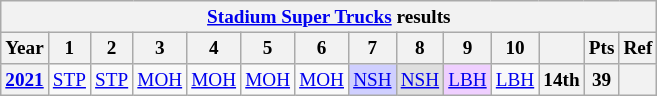<table class="wikitable" style="text-align:center; font-size:80%">
<tr>
<th colspan=45><a href='#'>Stadium Super Trucks</a> results</th>
</tr>
<tr>
<th>Year</th>
<th>1</th>
<th>2</th>
<th>3</th>
<th>4</th>
<th>5</th>
<th>6</th>
<th>7</th>
<th>8</th>
<th>9</th>
<th>10</th>
<th></th>
<th>Pts</th>
<th>Ref</th>
</tr>
<tr>
<th><a href='#'>2021</a></th>
<td><a href='#'>STP</a></td>
<td><a href='#'>STP</a></td>
<td><a href='#'>MOH</a></td>
<td><a href='#'>MOH</a></td>
<td><a href='#'>MOH</a></td>
<td><a href='#'>MOH</a></td>
<td style="background:#CFCFFF;"><a href='#'>NSH</a><br></td>
<td style="background:#DFDFDF;"><a href='#'>NSH</a><br></td>
<td style="background:#EFCFFF;"><a href='#'>LBH</a><br></td>
<td><a href='#'>LBH</a><br></td>
<th>14th</th>
<th>39</th>
<th></th>
</tr>
</table>
